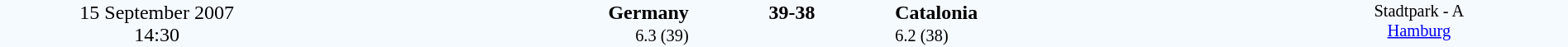<table style="width: 100%; background:#F5FAFF;" cellspacing="0">
<tr>
<td align=center rowspan=3 width=20%>15 September 2007<br>14:30</td>
</tr>
<tr>
<td width=24% align=right><strong>Germany</strong></td>
<td align=center width=13%><strong>39-38</strong></td>
<td width=24%><strong>Catalonia</strong></td>
<td style=font-size:85% rowspan=3 valign=top align=center>Stadtpark - A <br><a href='#'>Hamburg</a></td>
</tr>
<tr style=font-size:85%>
<td align=right>6.3 (39)</td>
<td align=center></td>
<td>6.2 (38)</td>
</tr>
</table>
